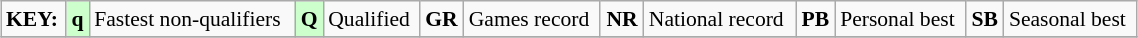<table class="wikitable" style="margin:0.5em auto; font-size:90%;position:relative;" width=60%>
<tr>
<td><strong>KEY:</strong></td>
<td bgcolor=ccffcc align=center><strong>q</strong></td>
<td>Fastest non-qualifiers</td>
<td bgcolor=ccffcc align=center><strong>Q</strong></td>
<td>Qualified</td>
<td align=center><strong>GR</strong></td>
<td>Games record</td>
<td align=center><strong>NR</strong></td>
<td>National record</td>
<td align=center><strong>PB</strong></td>
<td>Personal best</td>
<td align=center><strong>SB</strong></td>
<td>Seasonal best</td>
</tr>
<tr>
</tr>
</table>
